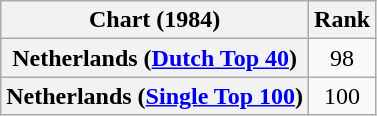<table class="wikitable sortable plainrowheaders">
<tr>
<th scope="col">Chart (1984)</th>
<th scope="col">Rank</th>
</tr>
<tr>
<th scope="row">Netherlands (<a href='#'>Dutch Top 40</a>)</th>
<td align="center">98</td>
</tr>
<tr>
<th scope="row">Netherlands (<a href='#'>Single Top 100</a>)</th>
<td align="center">100</td>
</tr>
</table>
